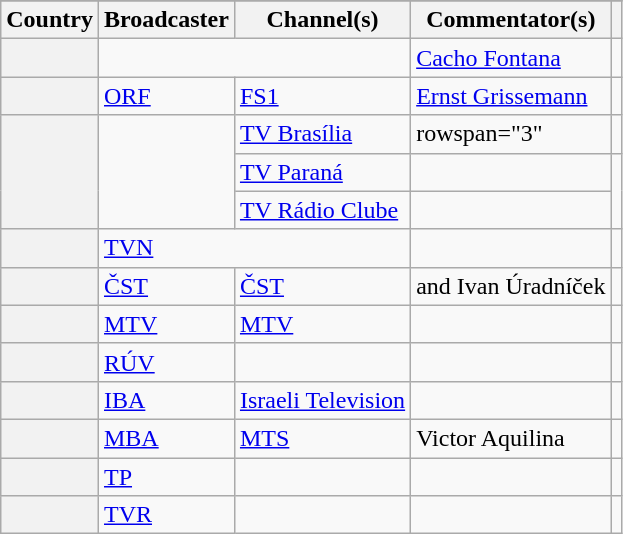<table class="wikitable plainrowheaders">
<tr>
</tr>
<tr>
<th scope="col">Country</th>
<th scope="col">Broadcaster</th>
<th scope="col">Channel(s)</th>
<th scope="col">Commentator(s)</th>
<th scope="col"></th>
</tr>
<tr>
<th scope="row"></th>
<td colspan="2"></td>
<td><a href='#'>Cacho Fontana</a></td>
<td style="text-align:center"></td>
</tr>
<tr>
<th scope="row"></th>
<td><a href='#'>ORF</a></td>
<td><a href='#'>FS1</a></td>
<td><a href='#'>Ernst Grissemann</a></td>
<td style="text-align:center"></td>
</tr>
<tr>
<th scope="row" rowspan="3"></th>
<td rowspan="3"></td>
<td><a href='#'>TV Brasília</a></td>
<td>rowspan="3" </td>
<td style="text-align:center"></td>
</tr>
<tr>
<td><a href='#'>TV Paraná</a></td>
<td style="text-align:center"></td>
</tr>
<tr>
<td><a href='#'>TV Rádio Clube</a></td>
<td style="text-align:center"></td>
</tr>
<tr>
<th scope="row"></th>
<td colspan="2"><a href='#'>TVN</a></td>
<td></td>
<td style="text-align:center"></td>
</tr>
<tr>
<th scope="row"></th>
<td><a href='#'>ČST</a></td>
<td><a href='#'>ČST</a></td>
<td> and Ivan Úradníček</td>
<td style="text-align:center"></td>
</tr>
<tr>
<th scope="row"></th>
<td><a href='#'>MTV</a></td>
<td><a href='#'>MTV</a></td>
<td></td>
<td style="text-align:center"></td>
</tr>
<tr>
<th scope="row"></th>
<td><a href='#'>RÚV</a></td>
<td></td>
<td></td>
<td style="text-align:center"></td>
</tr>
<tr>
<th scope="row"></th>
<td><a href='#'>IBA</a></td>
<td><a href='#'>Israeli Television</a></td>
<td></td>
<td style="text-align:center"></td>
</tr>
<tr>
<th scope="row"></th>
<td><a href='#'>MBA</a></td>
<td><a href='#'>MTS</a></td>
<td>Victor Aquilina</td>
<td style="text-align:center"></td>
</tr>
<tr>
<th scope="row"></th>
<td><a href='#'>TP</a></td>
<td></td>
<td></td>
<td style="text-align:center"></td>
</tr>
<tr>
<th scope="row"></th>
<td><a href='#'>TVR</a></td>
<td></td>
<td></td>
<td style="text-align:center"></td>
</tr>
</table>
